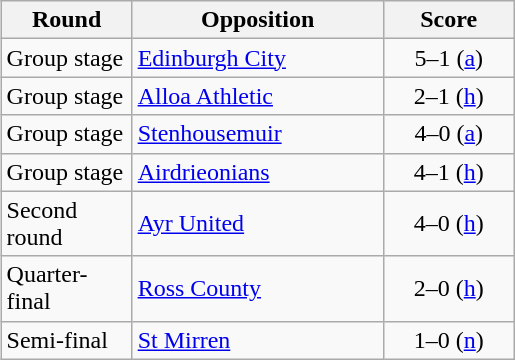<table class="wikitable" style="text-align:left;margin-left:1em;float:right">
<tr>
<th width=80>Round</th>
<th width=160>Opposition</th>
<th width=80>Score</th>
</tr>
<tr>
<td>Group stage</td>
<td><a href='#'>Edinburgh City</a></td>
<td align=center>5–1 (<a href='#'>a</a>)</td>
</tr>
<tr>
<td>Group stage</td>
<td><a href='#'>Alloa Athletic</a></td>
<td align=center>2–1 (<a href='#'>h</a>)</td>
</tr>
<tr>
<td>Group stage</td>
<td><a href='#'>Stenhousemuir</a></td>
<td align=center>4–0 (<a href='#'>a</a>)</td>
</tr>
<tr>
<td>Group stage</td>
<td><a href='#'>Airdrieonians</a></td>
<td align=center>4–1 (<a href='#'>h</a>)</td>
</tr>
<tr>
<td>Second round</td>
<td><a href='#'>Ayr United</a></td>
<td align=center>4–0 (<a href='#'>h</a>)</td>
</tr>
<tr>
<td>Quarter-final</td>
<td><a href='#'>Ross County</a></td>
<td align=center>2–0 (<a href='#'>h</a>)</td>
</tr>
<tr>
<td>Semi-final</td>
<td><a href='#'>St Mirren</a></td>
<td align=center>1–0 (<a href='#'>n</a>)</td>
</tr>
</table>
